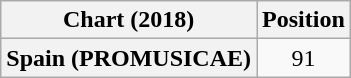<table class="wikitable plainrowheaders" style="text-align:center">
<tr>
<th scope="col">Chart (2018)</th>
<th scope="col">Position</th>
</tr>
<tr>
<th scope="row">Spain (PROMUSICAE)</th>
<td>91</td>
</tr>
</table>
